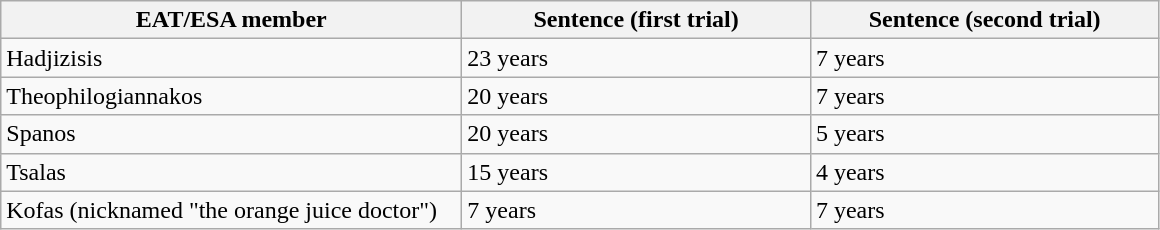<table class="wikitable">
<tr>
<th width="300">EAT/ESA member</th>
<th width="225">Sentence (first trial)</th>
<th width="225">Sentence (second trial)</th>
</tr>
<tr>
<td>Hadjizisis</td>
<td>23 years</td>
<td>7 years</td>
</tr>
<tr>
<td>Theophilogiannakos</td>
<td>20 years</td>
<td>7 years</td>
</tr>
<tr>
<td>Spanos</td>
<td>20 years</td>
<td>5 years</td>
</tr>
<tr>
<td>Tsalas</td>
<td>15 years</td>
<td>4 years</td>
</tr>
<tr>
<td>Kofas (nicknamed "the orange juice doctor")</td>
<td>7 years</td>
<td>7 years</td>
</tr>
</table>
